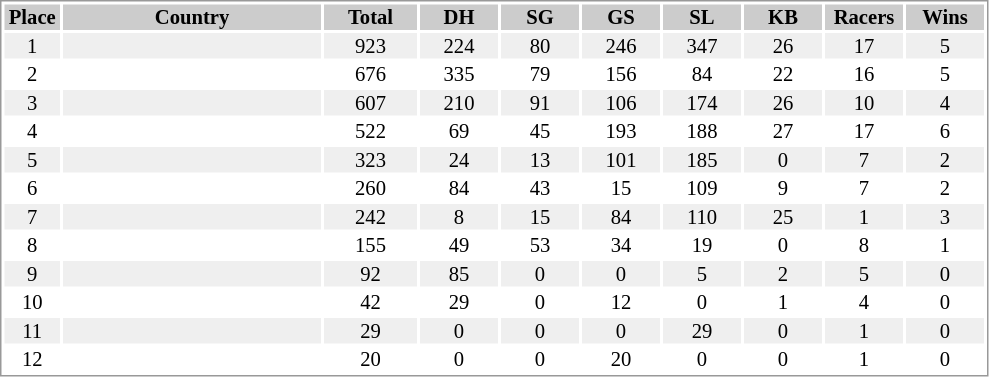<table border="0" style="border: 1px solid #999; background-color:#FFFFFF; text-align:center; font-size:86%; line-height:15px;">
<tr align="center" bgcolor="#CCCCCC">
<th width=35>Place</th>
<th width=170>Country</th>
<th width=60>Total</th>
<th width=50>DH</th>
<th width=50>SG</th>
<th width=50>GS</th>
<th width=50>SL</th>
<th width=50>KB</th>
<th width=50>Racers</th>
<th width=50>Wins</th>
</tr>
<tr bgcolor="#EFEFEF">
<td>1</td>
<td align="left"></td>
<td>923</td>
<td>224</td>
<td>80</td>
<td>246</td>
<td>347</td>
<td>26</td>
<td>17</td>
<td>5</td>
</tr>
<tr>
<td>2</td>
<td align="left"></td>
<td>676</td>
<td>335</td>
<td>79</td>
<td>156</td>
<td>84</td>
<td>22</td>
<td>16</td>
<td>5</td>
</tr>
<tr bgcolor="#EFEFEF">
<td>3</td>
<td align="left"></td>
<td>607</td>
<td>210</td>
<td>91</td>
<td>106</td>
<td>174</td>
<td>26</td>
<td>10</td>
<td>4</td>
</tr>
<tr>
<td>4</td>
<td align="left"></td>
<td>522</td>
<td>69</td>
<td>45</td>
<td>193</td>
<td>188</td>
<td>27</td>
<td>17</td>
<td>6</td>
</tr>
<tr bgcolor="#EFEFEF">
<td>5</td>
<td align="left"></td>
<td>323</td>
<td>24</td>
<td>13</td>
<td>101</td>
<td>185</td>
<td>0</td>
<td>7</td>
<td>2</td>
</tr>
<tr>
<td>6</td>
<td align="left"></td>
<td>260</td>
<td>84</td>
<td>43</td>
<td>15</td>
<td>109</td>
<td>9</td>
<td>7</td>
<td>2</td>
</tr>
<tr bgcolor="#EFEFEF">
<td>7</td>
<td align="left"></td>
<td>242</td>
<td>8</td>
<td>15</td>
<td>84</td>
<td>110</td>
<td>25</td>
<td>1</td>
<td>3</td>
</tr>
<tr>
<td>8</td>
<td align="left"></td>
<td>155</td>
<td>49</td>
<td>53</td>
<td>34</td>
<td>19</td>
<td>0</td>
<td>8</td>
<td>1</td>
</tr>
<tr bgcolor="#EFEFEF">
<td>9</td>
<td align="left"></td>
<td>92</td>
<td>85</td>
<td>0</td>
<td>0</td>
<td>5</td>
<td>2</td>
<td>5</td>
<td>0</td>
</tr>
<tr>
<td>10</td>
<td align="left"></td>
<td>42</td>
<td>29</td>
<td>0</td>
<td>12</td>
<td>0</td>
<td>1</td>
<td>4</td>
<td>0</td>
</tr>
<tr bgcolor="#EFEFEF">
<td>11</td>
<td align="left"></td>
<td>29</td>
<td>0</td>
<td>0</td>
<td>0</td>
<td>29</td>
<td>0</td>
<td>1</td>
<td>0</td>
</tr>
<tr>
<td>12</td>
<td align="left"></td>
<td>20</td>
<td>0</td>
<td>0</td>
<td>20</td>
<td>0</td>
<td>0</td>
<td>1</td>
<td>0</td>
</tr>
</table>
